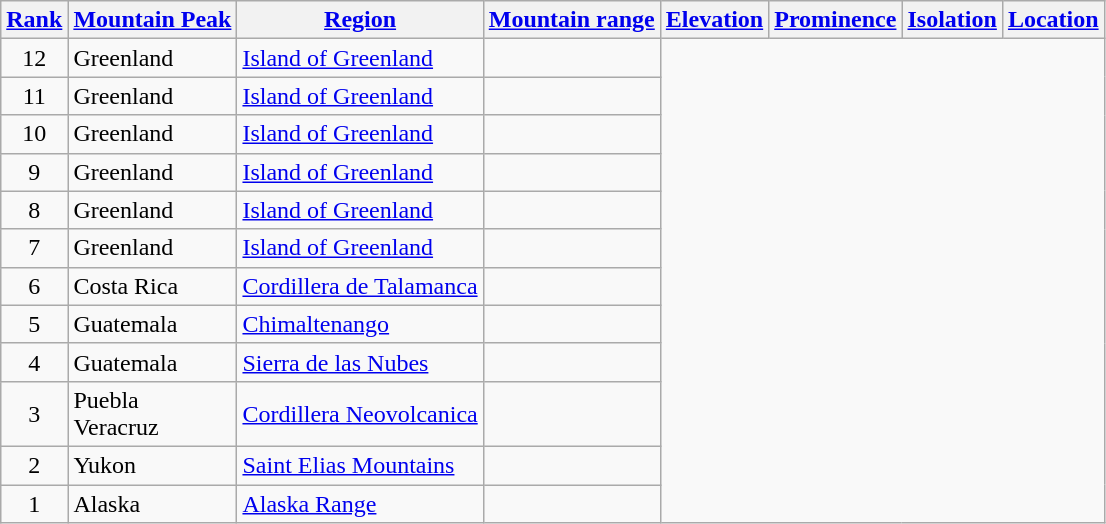<table class="wikitable sortable">
<tr>
<th><a href='#'>Rank</a></th>
<th><a href='#'>Mountain Peak</a></th>
<th><a href='#'>Region</a></th>
<th><a href='#'>Mountain range</a></th>
<th><a href='#'>Elevation</a></th>
<th><a href='#'>Prominence</a></th>
<th><a href='#'>Isolation</a></th>
<th><a href='#'>Location</a></th>
</tr>
<tr>
<td align=center>12<br></td>
<td>Greenland</td>
<td><a href='#'>Island of Greenland</a><br></td>
<td></td>
</tr>
<tr>
<td align=center>11<br></td>
<td>Greenland</td>
<td><a href='#'>Island of Greenland</a><br></td>
<td></td>
</tr>
<tr>
<td align=center>10<br></td>
<td>Greenland</td>
<td><a href='#'>Island of Greenland</a><br></td>
<td></td>
</tr>
<tr>
<td align=center>9<br></td>
<td>Greenland</td>
<td><a href='#'>Island of Greenland</a><br></td>
<td></td>
</tr>
<tr>
<td align=center>8<br></td>
<td>Greenland</td>
<td><a href='#'>Island of Greenland</a><br></td>
<td></td>
</tr>
<tr>
<td align=center>7<br></td>
<td>Greenland</td>
<td><a href='#'>Island of Greenland</a><br></td>
<td></td>
</tr>
<tr>
<td align=center>6<br></td>
<td>Costa Rica</td>
<td><a href='#'>Cordillera de Talamanca</a><br></td>
<td></td>
</tr>
<tr>
<td align=center>5<br></td>
<td>Guatemala</td>
<td><a href='#'>Chimaltenango</a><br></td>
<td></td>
</tr>
<tr>
<td align=center>4<br></td>
<td>Guatemala</td>
<td><a href='#'>Sierra de las Nubes</a><br></td>
<td></td>
</tr>
<tr>
<td align=center>3<br></td>
<td>Puebla<br>Veracruz</td>
<td><a href='#'>Cordillera Neovolcanica</a><br></td>
<td></td>
</tr>
<tr>
<td align=center>2<br></td>
<td>Yukon</td>
<td><a href='#'>Saint Elias Mountains</a><br></td>
<td></td>
</tr>
<tr>
<td align=center>1<br></td>
<td>Alaska</td>
<td><a href='#'>Alaska Range</a><br></td>
<td></td>
</tr>
</table>
